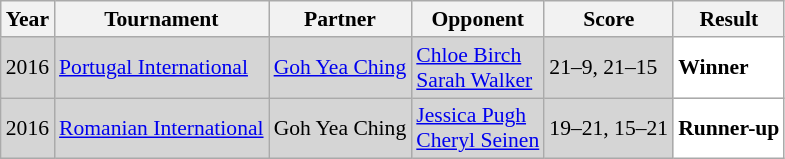<table class="sortable wikitable" style="font-size: 90%;">
<tr>
<th>Year</th>
<th>Tournament</th>
<th>Partner</th>
<th>Opponent</th>
<th>Score</th>
<th>Result</th>
</tr>
<tr style="background:#D5D5D5">
<td align="center">2016</td>
<td align="left"><a href='#'>Portugal International</a></td>
<td align="left"> <a href='#'>Goh Yea Ching</a></td>
<td align="left"> <a href='#'>Chloe Birch</a> <br>  <a href='#'>Sarah Walker</a></td>
<td align="left">21–9, 21–15</td>
<td style="text-align:left; background:white"> <strong>Winner</strong></td>
</tr>
<tr style="background:#D5D5D5">
<td align="center">2016</td>
<td align="left"><a href='#'>Romanian International</a></td>
<td align="left"> Goh Yea Ching</td>
<td align="left"> <a href='#'>Jessica Pugh</a> <br>  <a href='#'>Cheryl Seinen</a></td>
<td align="left">19–21, 15–21</td>
<td style="text-align:left; background:white"> <strong>Runner-up</strong></td>
</tr>
</table>
